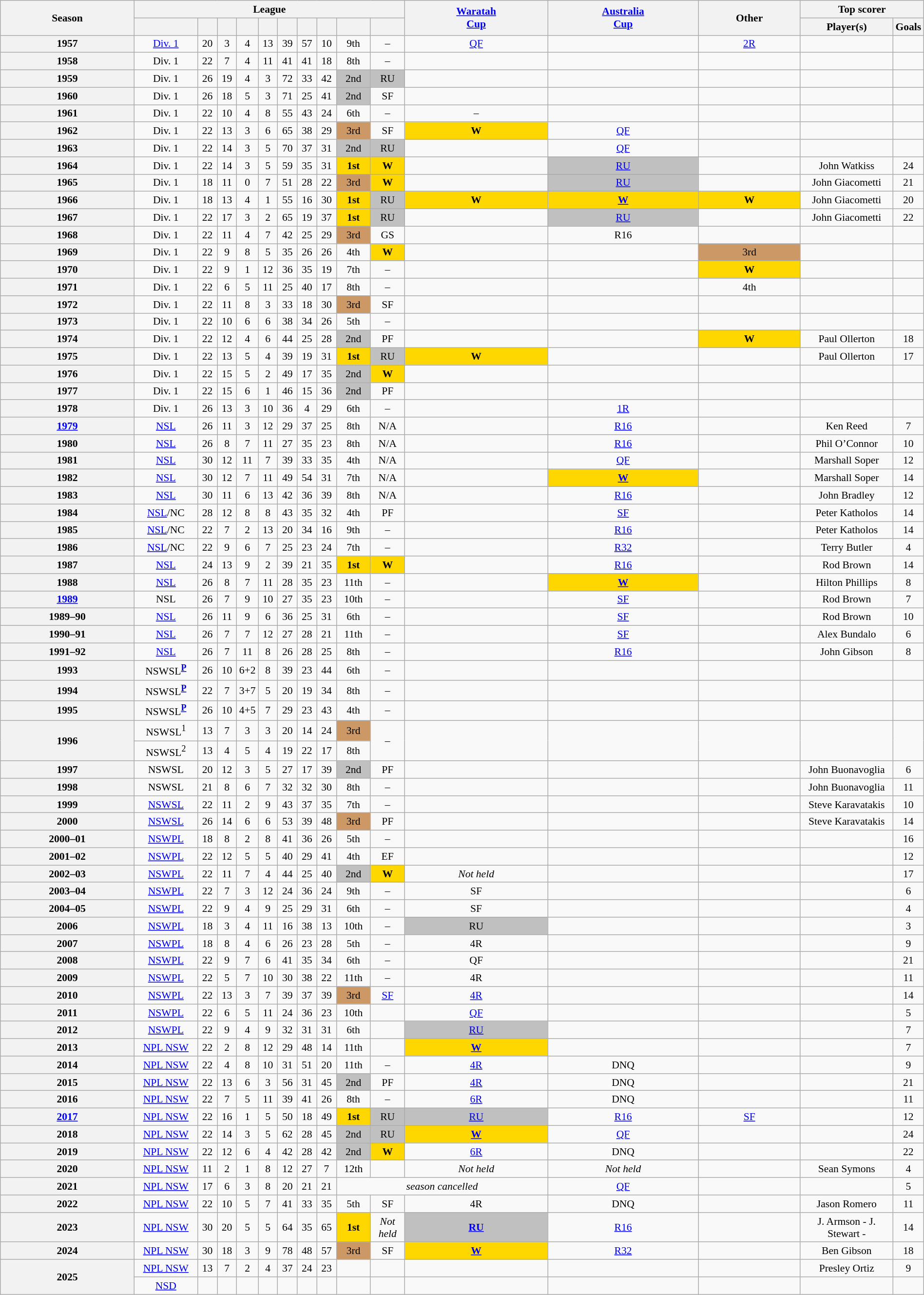<table class="wikitable sortable" style="text-align:center; font-size:90%;width:100%; text-align:center">
<tr>
<th rowspan=2>Season</th>
<th colspan=10>League</th>
<th rowspan=2><a href='#'>Waratah<br>Cup</a></th>
<th rowspan=2><a href='#'>Australia<br>Cup</a></th>
<th rowspan=2>Other</th>
<th colspan=2>Top scorer</th>
</tr>
<tr>
<th width="80px"></th>
<th width="20px"></th>
<th width="20px"></th>
<th width="20px"></th>
<th width="20px"></th>
<th width="20px"></th>
<th width="20px"></th>
<th width="20px"></th>
<th width="40px"></th>
<th width="40px"></th>
<th width="120px">Player(s)</th>
<th width="20px">Goals</th>
</tr>
<tr>
<th>1957</th>
<td><a href='#'>Div. 1</a></td>
<td>20</td>
<td>3</td>
<td>4</td>
<td>13</td>
<td>39</td>
<td>57</td>
<td>10</td>
<td>9th</td>
<td>–</td>
<td><a href='#'>QF</a></td>
<td></td>
<td><a href='#'>2R</a></td>
<td></td>
<td></td>
</tr>
<tr>
<th>1958</th>
<td>Div. 1</td>
<td>22</td>
<td>7</td>
<td>4</td>
<td>11</td>
<td>41</td>
<td>41</td>
<td>18</td>
<td>8th</td>
<td>–</td>
<td></td>
<td></td>
<td></td>
<td></td>
<td></td>
</tr>
<tr>
<th>1959</th>
<td>Div. 1</td>
<td>26</td>
<td>19</td>
<td>4</td>
<td>3</td>
<td>72</td>
<td>33</td>
<td>42</td>
<td bgcolor=silver>2nd</td>
<td bgcolor=silver>RU</td>
<td></td>
<td></td>
<td></td>
<td></td>
<td></td>
</tr>
<tr>
<th>1960</th>
<td>Div. 1</td>
<td>26</td>
<td>18</td>
<td>5</td>
<td>3</td>
<td>71</td>
<td>25</td>
<td>41</td>
<td bgcolor=silver>2nd</td>
<td>SF</td>
<td></td>
<td></td>
<td></td>
<td></td>
<td></td>
</tr>
<tr>
<th>1961</th>
<td>Div. 1</td>
<td>22</td>
<td>10</td>
<td>4</td>
<td>8</td>
<td>55</td>
<td>43</td>
<td>24</td>
<td>6th</td>
<td>–</td>
<td>–</td>
<td></td>
<td></td>
<td></td>
<td></td>
</tr>
<tr>
<th>1962</th>
<td>Div. 1</td>
<td>22</td>
<td>13</td>
<td>3</td>
<td>6</td>
<td>65</td>
<td>38</td>
<td>29</td>
<td bgcolor=#CC9966>3rd</td>
<td>SF</td>
<td bgcolor=gold><strong>W</strong></td>
<td><a href='#'>QF</a></td>
<td></td>
<td></td>
<td></td>
</tr>
<tr>
<th>1963</th>
<td>Div. 1</td>
<td>22</td>
<td>14</td>
<td>3</td>
<td>5</td>
<td>70</td>
<td>37</td>
<td>31</td>
<td bgcolor=silver>2nd</td>
<td bgcolor=silver>RU</td>
<td></td>
<td><a href='#'>QF</a></td>
<td></td>
<td></td>
<td></td>
</tr>
<tr>
<th>1964</th>
<td>Div. 1</td>
<td>22</td>
<td>14</td>
<td>3</td>
<td>5</td>
<td>59</td>
<td>35</td>
<td>31</td>
<td bgcolor=gold><strong>1st</strong></td>
<td bgcolor=gold><strong>W</strong></td>
<td></td>
<td bgcolor=silver><a href='#'>RU</a></td>
<td></td>
<td>John Watkiss</td>
<td>24</td>
</tr>
<tr>
<th>1965</th>
<td>Div. 1</td>
<td>18</td>
<td>11</td>
<td>0</td>
<td>7</td>
<td>51</td>
<td>28</td>
<td>22</td>
<td bgcolor=#CC9966>3rd</td>
<td bgcolor=gold><strong>W</strong></td>
<td></td>
<td bgcolor=silver><a href='#'>RU</a></td>
<td></td>
<td>John Giacometti</td>
<td>21</td>
</tr>
<tr>
<th>1966</th>
<td>Div. 1</td>
<td>18</td>
<td>13</td>
<td>4</td>
<td>1</td>
<td>55</td>
<td>16</td>
<td>30</td>
<td bgcolor=gold><strong>1st</strong></td>
<td bgcolor=silver>RU</td>
<td bgcolor=gold><strong>W</strong></td>
<td bgcolor=gold><strong> <a href='#'>W</a></strong></td>
<td bgcolor=gold><strong>W</strong></td>
<td>John Giacometti</td>
<td>20</td>
</tr>
<tr>
<th>1967</th>
<td>Div. 1</td>
<td>22</td>
<td>17</td>
<td>3</td>
<td>2</td>
<td>65</td>
<td>19</td>
<td>37</td>
<td bgcolor=gold><strong>1st</strong></td>
<td bgcolor=silver>RU</td>
<td></td>
<td bgcolor=silver><a href='#'>RU</a></td>
<td></td>
<td>John Giacometti</td>
<td>22</td>
</tr>
<tr>
<th>1968</th>
<td>Div. 1</td>
<td>22</td>
<td>11</td>
<td>4</td>
<td>7</td>
<td>42</td>
<td>25</td>
<td>29</td>
<td bgcolor=#CC9966>3rd</td>
<td>GS</td>
<td></td>
<td>R16</td>
<td></td>
<td></td>
<td></td>
</tr>
<tr>
<th>1969</th>
<td>Div. 1</td>
<td>22</td>
<td>9</td>
<td>8</td>
<td>5</td>
<td>35</td>
<td>26</td>
<td>26</td>
<td>4th</td>
<td bgcolor=gold><strong>W</strong></td>
<td></td>
<td></td>
<td bgcolor=#CC9966>3rd</td>
<td></td>
<td></td>
</tr>
<tr>
<th>1970</th>
<td>Div. 1</td>
<td>22</td>
<td>9</td>
<td>1</td>
<td>12</td>
<td>36</td>
<td>35</td>
<td>19</td>
<td>7th</td>
<td>–</td>
<td></td>
<td></td>
<td bgcolor=gold><strong>W</strong></td>
<td></td>
<td></td>
</tr>
<tr>
<th>1971</th>
<td>Div. 1</td>
<td>22</td>
<td>6</td>
<td>5</td>
<td>11</td>
<td>25</td>
<td>40</td>
<td>17</td>
<td>8th</td>
<td>–</td>
<td></td>
<td></td>
<td>4th</td>
<td></td>
<td></td>
</tr>
<tr>
<th>1972</th>
<td>Div. 1</td>
<td>22</td>
<td>11</td>
<td>8</td>
<td>3</td>
<td>33</td>
<td>18</td>
<td>30</td>
<td bgcolor=#CC9966>3rd</td>
<td>SF</td>
<td></td>
<td></td>
<td></td>
<td></td>
<td></td>
</tr>
<tr>
<th>1973</th>
<td>Div. 1</td>
<td>22</td>
<td>10</td>
<td>6</td>
<td>6</td>
<td>38</td>
<td>34</td>
<td>26</td>
<td>5th</td>
<td>–</td>
<td></td>
<td></td>
<td></td>
<td></td>
<td></td>
</tr>
<tr>
<th>1974</th>
<td>Div. 1</td>
<td>22</td>
<td>12</td>
<td>4</td>
<td>6</td>
<td>44</td>
<td>25</td>
<td>28</td>
<td bgcolor=silver>2nd</td>
<td>PF</td>
<td></td>
<td></td>
<td bgcolor=gold><strong>W</strong></td>
<td>Paul Ollerton</td>
<td>18</td>
</tr>
<tr>
<th>1975</th>
<td>Div. 1</td>
<td>22</td>
<td>13</td>
<td>5</td>
<td>4</td>
<td>39</td>
<td>19</td>
<td>31</td>
<td bgcolor=gold><strong>1st</strong></td>
<td bgcolor=silver>RU</td>
<td bgcolor=gold><strong>W</strong></td>
<td></td>
<td></td>
<td>Paul Ollerton</td>
<td>17</td>
</tr>
<tr>
<th>1976</th>
<td>Div. 1</td>
<td>22</td>
<td>15</td>
<td>5</td>
<td>2</td>
<td>49</td>
<td>17</td>
<td>35</td>
<td bgcolor=silver>2nd</td>
<td bgcolor=gold><strong>W</strong></td>
<td></td>
<td></td>
<td></td>
<td></td>
<td></td>
</tr>
<tr>
<th>1977</th>
<td>Div. 1</td>
<td>22</td>
<td>15</td>
<td>6</td>
<td>1</td>
<td>46</td>
<td>15</td>
<td>36</td>
<td bgcolor=silver>2nd</td>
<td>PF</td>
<td></td>
<td></td>
<td></td>
<td></td>
<td></td>
</tr>
<tr>
<th>1978</th>
<td>Div. 1</td>
<td>26</td>
<td>13</td>
<td>3</td>
<td>10</td>
<td>36</td>
<td>4</td>
<td>29</td>
<td>6th</td>
<td>–</td>
<td></td>
<td><a href='#'>1R</a></td>
<td></td>
<td></td>
<td></td>
</tr>
<tr>
<th><a href='#'>1979</a></th>
<td><a href='#'>NSL</a></td>
<td>26</td>
<td>11</td>
<td>3</td>
<td>12</td>
<td>29</td>
<td>37</td>
<td>25</td>
<td>8th</td>
<td>N/A</td>
<td></td>
<td><a href='#'>R16</a></td>
<td></td>
<td>Ken Reed</td>
<td>7</td>
</tr>
<tr>
<th>1980</th>
<td><a href='#'>NSL</a></td>
<td>26</td>
<td>8</td>
<td>7</td>
<td>11</td>
<td>27</td>
<td>35</td>
<td>23</td>
<td>8th</td>
<td>N/A</td>
<td></td>
<td><a href='#'>R16</a></td>
<td></td>
<td>Phil O’Connor</td>
<td>10</td>
</tr>
<tr>
<th>1981</th>
<td><a href='#'>NSL</a></td>
<td>30</td>
<td>12</td>
<td>11</td>
<td>7</td>
<td>39</td>
<td>33</td>
<td>35</td>
<td>4th</td>
<td>N/A</td>
<td></td>
<td><a href='#'>QF</a></td>
<td></td>
<td>Marshall Soper</td>
<td>12</td>
</tr>
<tr>
<th>1982</th>
<td><a href='#'>NSL</a></td>
<td>30</td>
<td>12</td>
<td>7</td>
<td>11</td>
<td>49</td>
<td>54</td>
<td>31</td>
<td>7th</td>
<td>N/A</td>
<td></td>
<td bgcolor=gold><strong><a href='#'>W</a></strong></td>
<td></td>
<td>Marshall Soper</td>
<td>14</td>
</tr>
<tr>
<th>1983</th>
<td><a href='#'>NSL</a></td>
<td>30</td>
<td>11</td>
<td>6</td>
<td>13</td>
<td>42</td>
<td>36</td>
<td>39</td>
<td>8th</td>
<td>N/A</td>
<td></td>
<td><a href='#'>R16</a></td>
<td></td>
<td>John Bradley</td>
<td>12</td>
</tr>
<tr>
<th>1984</th>
<td><a href='#'>NSL</a>/NC</td>
<td>28</td>
<td>12</td>
<td>8</td>
<td>8</td>
<td>43</td>
<td>35</td>
<td>32</td>
<td>4th</td>
<td>PF</td>
<td></td>
<td><a href='#'>SF</a></td>
<td></td>
<td>Peter Katholos</td>
<td>14</td>
</tr>
<tr>
<th>1985</th>
<td><a href='#'>NSL</a>/NC</td>
<td>22</td>
<td>7</td>
<td>2</td>
<td>13</td>
<td>20</td>
<td>34</td>
<td>16</td>
<td>9th</td>
<td>–</td>
<td></td>
<td><a href='#'>R16</a></td>
<td></td>
<td>Peter Katholos</td>
<td>14</td>
</tr>
<tr>
<th>1986</th>
<td><a href='#'>NSL</a>/NC</td>
<td>22</td>
<td>9</td>
<td>6</td>
<td>7</td>
<td>25</td>
<td>23</td>
<td>24</td>
<td>7th</td>
<td>–</td>
<td></td>
<td><a href='#'>R32</a></td>
<td></td>
<td>Terry Butler</td>
<td>4</td>
</tr>
<tr>
<th>1987</th>
<td><a href='#'>NSL</a></td>
<td>24</td>
<td>13</td>
<td>9</td>
<td>2</td>
<td>39</td>
<td>21</td>
<td>35</td>
<td bgcolor=gold><strong>1st</strong></td>
<td bgcolor=gold><strong>W</strong></td>
<td></td>
<td><a href='#'>R16</a></td>
<td></td>
<td>Rod Brown</td>
<td>14</td>
</tr>
<tr>
<th>1988</th>
<td><a href='#'>NSL</a></td>
<td>26</td>
<td>8</td>
<td>7</td>
<td>11</td>
<td>28</td>
<td>35</td>
<td>23</td>
<td>11th</td>
<td>–</td>
<td></td>
<td bgcolor=gold><strong><a href='#'>W</a></strong></td>
<td></td>
<td>Hilton Phillips</td>
<td>8</td>
</tr>
<tr>
<th><a href='#'>1989</a></th>
<td>NSL</td>
<td>26</td>
<td>7</td>
<td>9</td>
<td>10</td>
<td>27</td>
<td>35</td>
<td>23</td>
<td>10th</td>
<td>–</td>
<td></td>
<td><a href='#'>SF</a></td>
<td></td>
<td>Rod Brown</td>
<td>7</td>
</tr>
<tr>
<th>1989–90</th>
<td><a href='#'>NSL</a></td>
<td>26</td>
<td>11</td>
<td>9</td>
<td>6</td>
<td>36</td>
<td>25</td>
<td>31</td>
<td>6th</td>
<td>–</td>
<td></td>
<td><a href='#'>SF</a></td>
<td></td>
<td>Rod Brown</td>
<td>10</td>
</tr>
<tr>
<th>1990–91</th>
<td><a href='#'>NSL</a></td>
<td>26</td>
<td>7</td>
<td>7</td>
<td>12</td>
<td>27</td>
<td>28</td>
<td>21</td>
<td>11th</td>
<td>–</td>
<td></td>
<td><a href='#'>SF</a></td>
<td></td>
<td>Alex Bundalo</td>
<td>6</td>
</tr>
<tr>
<th>1991–92</th>
<td><a href='#'>NSL</a></td>
<td>26</td>
<td>7</td>
<td>11</td>
<td>8</td>
<td>26</td>
<td>28</td>
<td>25</td>
<td>8th</td>
<td>–</td>
<td></td>
<td><a href='#'>R16</a></td>
<td></td>
<td>John Gibson</td>
<td>8</td>
</tr>
<tr>
<th>1993</th>
<td>NSWSL<sup><strong><a href='#'>P</a></strong></sup></td>
<td>26</td>
<td>10</td>
<td>6+2</td>
<td>8</td>
<td>39</td>
<td>23</td>
<td>44</td>
<td>6th</td>
<td>–</td>
<td></td>
<td></td>
<td></td>
<td></td>
<td></td>
</tr>
<tr>
<th>1994</th>
<td>NSWSL<sup><strong><a href='#'>P</a></strong></sup></td>
<td>22</td>
<td>7</td>
<td>3+7</td>
<td>5</td>
<td>20</td>
<td>19</td>
<td>34</td>
<td>8th</td>
<td>–</td>
<td></td>
<td></td>
<td></td>
<td></td>
<td></td>
</tr>
<tr>
<th>1995</th>
<td>NSWSL<sup><strong><a href='#'>P</a></strong></sup></td>
<td>26</td>
<td>10</td>
<td>4+5</td>
<td>7</td>
<td>29</td>
<td>23</td>
<td>43</td>
<td>4th</td>
<td>–</td>
<td></td>
<td></td>
<td></td>
<td></td>
<td></td>
</tr>
<tr>
<th rowspan=2>1996</th>
<td>NSWSL<sup>1</sup></td>
<td>13</td>
<td>7</td>
<td>3</td>
<td>3</td>
<td>20</td>
<td>14</td>
<td>24</td>
<td bgcolor=#CC9966>3rd</td>
<td rowspan=2>–</td>
<td rowspan=2></td>
<td rowspan=2></td>
<td rowspan=2></td>
<td rowspan=2></td>
<td rowspan=2></td>
</tr>
<tr>
<td>NSWSL<sup>2</sup></td>
<td>13</td>
<td>4</td>
<td>5</td>
<td>4</td>
<td>19</td>
<td>22</td>
<td>17</td>
<td>8th</td>
</tr>
<tr>
<th>1997</th>
<td>NSWSL</td>
<td>20</td>
<td>12</td>
<td>3</td>
<td>5</td>
<td>27</td>
<td>17</td>
<td>39</td>
<td bgcolor=silver>2nd</td>
<td>PF</td>
<td></td>
<td></td>
<td></td>
<td>John Buonavoglia</td>
<td>6</td>
</tr>
<tr>
<th>1998</th>
<td>NSWSL</td>
<td>21</td>
<td>8</td>
<td>6</td>
<td>7</td>
<td>32</td>
<td>32</td>
<td>30</td>
<td>8th</td>
<td>–</td>
<td></td>
<td></td>
<td></td>
<td>John Buonavoglia</td>
<td>11</td>
</tr>
<tr>
<th>1999</th>
<td><a href='#'>NSWSL</a></td>
<td>22</td>
<td>11</td>
<td>2</td>
<td>9</td>
<td>43</td>
<td>37</td>
<td>35</td>
<td>7th</td>
<td>–</td>
<td></td>
<td></td>
<td></td>
<td>Steve Karavatakis</td>
<td>10</td>
</tr>
<tr>
<th>2000</th>
<td><a href='#'>NSWSL</a></td>
<td>26</td>
<td>14</td>
<td>6</td>
<td>6</td>
<td>53</td>
<td>39</td>
<td>48</td>
<td bgcolor=#CC9966>3rd</td>
<td>PF</td>
<td></td>
<td></td>
<td></td>
<td>Steve Karavatakis</td>
<td>14</td>
</tr>
<tr>
<th>2000–01</th>
<td><a href='#'>NSWPL</a></td>
<td>18</td>
<td>8</td>
<td>2</td>
<td>8</td>
<td>41</td>
<td>36</td>
<td>26</td>
<td>5th</td>
<td>–</td>
<td></td>
<td></td>
<td></td>
<td></td>
<td>16</td>
</tr>
<tr>
<th>2001–02</th>
<td><a href='#'>NSWPL</a></td>
<td>22</td>
<td>12</td>
<td>5</td>
<td>5</td>
<td>40</td>
<td>29</td>
<td>41</td>
<td>4th</td>
<td>EF</td>
<td></td>
<td></td>
<td></td>
<td></td>
<td>12</td>
</tr>
<tr>
<th>2002–03</th>
<td><a href='#'>NSWPL</a></td>
<td>22</td>
<td>11</td>
<td>7</td>
<td>4</td>
<td>44</td>
<td>25</td>
<td>40</td>
<td bgcolor=silver>2nd</td>
<td bgcolor=gold><strong>W</strong></td>
<td><em>Not held</em></td>
<td></td>
<td></td>
<td></td>
<td>17</td>
</tr>
<tr>
<th>2003–04</th>
<td><a href='#'>NSWPL</a></td>
<td>22</td>
<td>7</td>
<td>3</td>
<td>12</td>
<td>24</td>
<td>36</td>
<td>24</td>
<td>9th</td>
<td>–</td>
<td>SF</td>
<td></td>
<td></td>
<td></td>
<td>6</td>
</tr>
<tr>
<th>2004–05</th>
<td><a href='#'>NSWPL</a></td>
<td>22</td>
<td>9</td>
<td>4</td>
<td>9</td>
<td>25</td>
<td>29</td>
<td>31</td>
<td>6th</td>
<td>–</td>
<td>SF</td>
<td></td>
<td></td>
<td></td>
<td>4</td>
</tr>
<tr>
<th>2006</th>
<td><a href='#'>NSWPL</a></td>
<td>18</td>
<td>3</td>
<td>4</td>
<td>11</td>
<td>16</td>
<td>38</td>
<td>13</td>
<td>10th</td>
<td>–</td>
<td bgcolor=silver>RU</td>
<td></td>
<td></td>
<td></td>
<td>3</td>
</tr>
<tr>
<th>2007</th>
<td><a href='#'>NSWPL</a></td>
<td>18</td>
<td>8</td>
<td>4</td>
<td>6</td>
<td>26</td>
<td>23</td>
<td>28</td>
<td>5th</td>
<td>–</td>
<td>4R</td>
<td></td>
<td></td>
<td></td>
<td>9</td>
</tr>
<tr>
<th>2008</th>
<td><a href='#'>NSWPL</a></td>
<td>22</td>
<td>9</td>
<td>7</td>
<td>6</td>
<td>41</td>
<td>35</td>
<td>34</td>
<td>6th</td>
<td>–</td>
<td>QF</td>
<td></td>
<td></td>
<td></td>
<td>21</td>
</tr>
<tr>
<th>2009</th>
<td><a href='#'>NSWPL</a></td>
<td>22</td>
<td>5</td>
<td>7</td>
<td>10</td>
<td>30</td>
<td>38</td>
<td>22</td>
<td>11th</td>
<td>–</td>
<td>4R</td>
<td></td>
<td></td>
<td></td>
<td>11</td>
</tr>
<tr>
<th>2010</th>
<td><a href='#'>NSWPL</a></td>
<td>22</td>
<td>13</td>
<td>3</td>
<td>7</td>
<td>39</td>
<td>37</td>
<td>39</td>
<td bgcolor=#CC9966>3rd</td>
<td><a href='#'>SF</a></td>
<td><a href='#'>4R</a></td>
<td></td>
<td></td>
<td></td>
<td>14</td>
</tr>
<tr>
<th>2011</th>
<td><a href='#'>NSWPL</a></td>
<td>22</td>
<td>6</td>
<td>5</td>
<td>11</td>
<td>24</td>
<td>36</td>
<td>23</td>
<td>10th</td>
<td></td>
<td><a href='#'>QF</a></td>
<td></td>
<td></td>
<td></td>
<td>5</td>
</tr>
<tr>
<th>2012</th>
<td><a href='#'>NSWPL</a></td>
<td>22</td>
<td>9</td>
<td>4</td>
<td>9</td>
<td>32</td>
<td>31</td>
<td>31</td>
<td>6th</td>
<td></td>
<td bgcolor=silver><a href='#'>RU</a></td>
<td></td>
<td></td>
<td></td>
<td>7</td>
</tr>
<tr>
<th>2013</th>
<td><a href='#'>NPL NSW</a></td>
<td>22</td>
<td>2</td>
<td>8</td>
<td>12</td>
<td>29</td>
<td>48</td>
<td>14</td>
<td>11th</td>
<td></td>
<td bgcolor=gold><a href='#'><strong>W</strong></a></td>
<td></td>
<td></td>
<td></td>
<td>7</td>
</tr>
<tr>
<th>2014</th>
<td><a href='#'>NPL NSW</a></td>
<td>22</td>
<td>4</td>
<td>8</td>
<td>10</td>
<td>31</td>
<td>51</td>
<td>20</td>
<td>11th</td>
<td>–</td>
<td><a href='#'>4R</a></td>
<td>DNQ</td>
<td></td>
<td></td>
<td>9</td>
</tr>
<tr>
<th>2015</th>
<td><a href='#'>NPL NSW</a></td>
<td>22</td>
<td>13</td>
<td>6</td>
<td>3</td>
<td>56</td>
<td>31</td>
<td>45</td>
<td bgcolor=silver>2nd</td>
<td>PF</td>
<td><a href='#'>4R</a></td>
<td>DNQ</td>
<td></td>
<td></td>
<td>21</td>
</tr>
<tr>
<th>2016</th>
<td><a href='#'>NPL NSW</a></td>
<td>22</td>
<td>7</td>
<td>5</td>
<td>11</td>
<td>39</td>
<td>41</td>
<td>26</td>
<td>8th</td>
<td>–</td>
<td><a href='#'>6R</a></td>
<td>DNQ</td>
<td></td>
<td></td>
<td>11</td>
</tr>
<tr>
<th><a href='#'>2017</a></th>
<td><a href='#'>NPL NSW</a></td>
<td>22</td>
<td>16</td>
<td>1</td>
<td>5</td>
<td>50</td>
<td>18</td>
<td>49</td>
<td bgcolor=gold><strong>1st</strong></td>
<td bgcolor=silver>RU</td>
<td bgcolor="silver"><a href='#'>RU</a></td>
<td><a href='#'>R16</a></td>
<td><a href='#'>SF</a></td>
<td></td>
<td>12</td>
</tr>
<tr>
<th>2018</th>
<td><a href='#'>NPL NSW</a></td>
<td>22</td>
<td>14</td>
<td>3</td>
<td>5</td>
<td>62</td>
<td>28</td>
<td>45</td>
<td bgcolor=silver>2nd</td>
<td bgcolor=silver>RU</td>
<td bgcolor=gold><a href='#'><strong>W</strong></a></td>
<td><a href='#'>QF</a></td>
<td></td>
<td></td>
<td>24</td>
</tr>
<tr>
<th>2019</th>
<td><a href='#'>NPL NSW</a></td>
<td>22</td>
<td>12</td>
<td>6</td>
<td>4</td>
<td>42</td>
<td>28</td>
<td>42</td>
<td bgcolor=silver>2nd</td>
<td bgcolor=gold><strong>W</strong></td>
<td><a href='#'>6R</a></td>
<td>DNQ</td>
<td></td>
<td></td>
<td>22</td>
</tr>
<tr>
<th>2020</th>
<td><a href='#'>NPL NSW</a></td>
<td>11</td>
<td>2</td>
<td>1</td>
<td>8</td>
<td>12</td>
<td>27</td>
<td>7</td>
<td>12th</td>
<td></td>
<td><em>Not held</em></td>
<td><em>Not held</em></td>
<td></td>
<td>Sean Symons</td>
<td>4</td>
</tr>
<tr>
<th>2021</th>
<td><a href='#'>NPL NSW</a></td>
<td>17</td>
<td>6</td>
<td>3</td>
<td>8</td>
<td>20</td>
<td>21</td>
<td>21</td>
<td colspan=3><em>season cancelled</em></td>
<td><a href='#'>QF</a></td>
<td></td>
<td></td>
<td>5</td>
</tr>
<tr>
<th>2022</th>
<td><a href='#'>NPL NSW</a></td>
<td>22</td>
<td>10</td>
<td>5</td>
<td>7</td>
<td>41</td>
<td>33</td>
<td>35</td>
<td>5th</td>
<td>SF</td>
<td>4R</td>
<td>DNQ</td>
<td></td>
<td>Jason Romero</td>
<td>11</td>
</tr>
<tr>
<th>2023</th>
<td><a href='#'>NPL NSW</a></td>
<td>30</td>
<td>20</td>
<td>5</td>
<td>5</td>
<td>64</td>
<td>35</td>
<td>65</td>
<td bgcolor=gold><strong>1st</strong></td>
<td><em>Not held</em></td>
<td bgcolor=Silver><a href='#'><strong>RU</strong></a></td>
<td><a href='#'>R16</a></td>
<td></td>
<td>J. Armson - J. Stewart -</td>
<td>14</td>
</tr>
<tr>
<th>2024</th>
<td><a href='#'>NPL NSW</a></td>
<td>30</td>
<td>18</td>
<td>3</td>
<td>9</td>
<td>78</td>
<td>48</td>
<td>57</td>
<td bgcolor= #CC9966>3rd</td>
<td>SF</td>
<td bgcolor=gold><a href='#'><strong>W</strong></a></td>
<td><a href='#'>R32</a></td>
<td></td>
<td>Ben Gibson</td>
<td>18</td>
</tr>
<tr>
<th rowspan="2">2025</th>
<td><a href='#'>NPL NSW</a></td>
<td>13</td>
<td>7</td>
<td>2</td>
<td>4</td>
<td>37</td>
<td>24</td>
<td>23</td>
<td></td>
<td></td>
<td></td>
<td></td>
<td></td>
<td>Presley Ortiz</td>
<td>9</td>
</tr>
<tr>
<td><a href='#'>NSD</a></td>
<td></td>
<td></td>
<td></td>
<td></td>
<td></td>
<td></td>
<td></td>
<td></td>
<td></td>
<td></td>
<td></td>
<td></td>
<td></td>
<td></td>
</tr>
</table>
